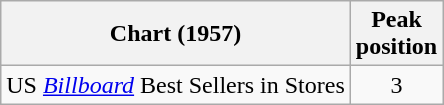<table class="wikitable sortable">
<tr>
<th align="center">Chart (1957)</th>
<th align="center">Peak<br>position</th>
</tr>
<tr>
<td>US <em><a href='#'>Billboard</a></em> Best Sellers in Stores</td>
<td align="center">3</td>
</tr>
</table>
